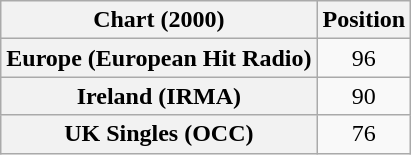<table class="wikitable sortable plainrowheaders" style="text-align:center">
<tr>
<th>Chart (2000)</th>
<th>Position</th>
</tr>
<tr>
<th scope="row">Europe (European Hit Radio)</th>
<td>96</td>
</tr>
<tr>
<th scope="row">Ireland (IRMA)</th>
<td>90</td>
</tr>
<tr>
<th scope="row">UK Singles (OCC)</th>
<td>76</td>
</tr>
</table>
